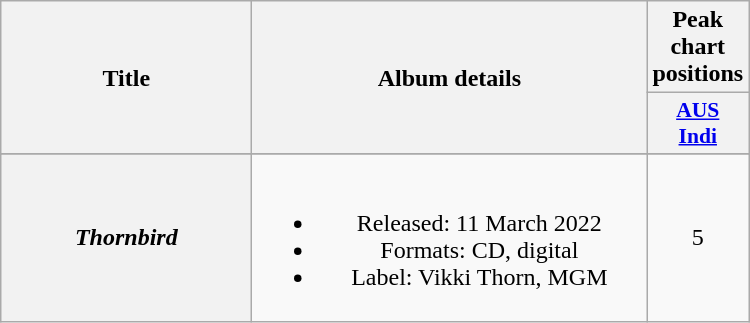<table class="wikitable plainrowheaders" style="text-align:center;">
<tr>
<th scope="col" rowspan="2" style="width:10em;">Title</th>
<th scope="col" rowspan="2" style="width:16em;">Album details</th>
<th scope="col" colspan="1">Peak<br>chart<br>positions</th>
</tr>
<tr>
<th scope="col" style="width:2.5em;font-size:90%;"><a href='#'>AUS<br>Indi</a></th>
</tr>
<tr>
</tr>
<tr>
<th scope="row"><em>Thornbird</em></th>
<td><br><ul><li>Released: 11 March 2022</li><li>Formats: CD, digital</li><li>Label: Vikki Thorn, MGM</li></ul></td>
<td>5</td>
</tr>
</table>
